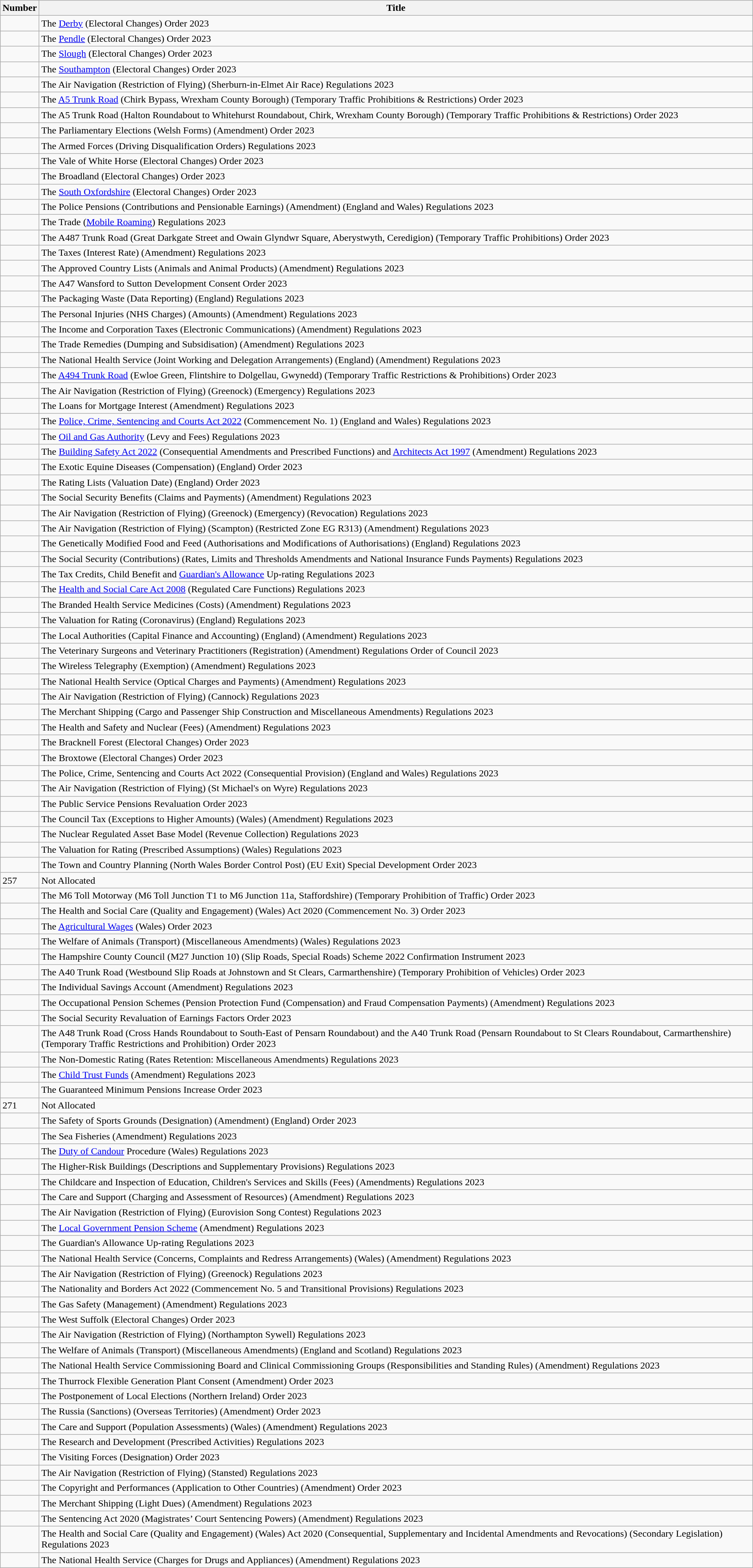<table class="wikitable collapsible">
<tr>
<th>Number</th>
<th>Title</th>
</tr>
<tr>
<td></td>
<td>The <a href='#'>Derby</a> (Electoral Changes) Order 2023</td>
</tr>
<tr>
<td></td>
<td>The <a href='#'>Pendle</a> (Electoral Changes) Order 2023</td>
</tr>
<tr>
<td></td>
<td>The <a href='#'>Slough</a> (Electoral Changes) Order 2023</td>
</tr>
<tr>
<td></td>
<td>The <a href='#'>Southampton</a> (Electoral Changes) Order 2023</td>
</tr>
<tr>
<td></td>
<td>The Air Navigation (Restriction of Flying) (Sherburn-in-Elmet Air Race) Regulations 2023</td>
</tr>
<tr>
<td></td>
<td>The <a href='#'>A5 Trunk Road</a> (Chirk Bypass, Wrexham County Borough) (Temporary Traffic Prohibitions & Restrictions) Order 2023</td>
</tr>
<tr>
<td></td>
<td>The A5 Trunk Road (Halton Roundabout to Whitehurst Roundabout, Chirk, Wrexham County Borough) (Temporary Traffic Prohibitions & Restrictions) Order 2023</td>
</tr>
<tr>
<td></td>
<td>The Parliamentary Elections (Welsh Forms) (Amendment) Order 2023</td>
</tr>
<tr>
<td></td>
<td>The Armed Forces (Driving Disqualification Orders) Regulations 2023</td>
</tr>
<tr>
<td></td>
<td>The Vale of White Horse (Electoral Changes) Order 2023</td>
</tr>
<tr>
<td></td>
<td>The Broadland (Electoral Changes) Order 2023</td>
</tr>
<tr>
<td></td>
<td>The <a href='#'>South Oxfordshire</a> (Electoral Changes) Order 2023</td>
</tr>
<tr>
<td></td>
<td>The Police Pensions (Contributions and Pensionable Earnings) (Amendment) (England and Wales) Regulations 2023</td>
</tr>
<tr>
<td></td>
<td>The Trade (<a href='#'>Mobile Roaming</a>) Regulations 2023</td>
</tr>
<tr>
<td></td>
<td>The A487 Trunk Road (Great Darkgate Street and Owain Glyndwr Square, Aberystwyth, Ceredigion) (Temporary Traffic Prohibitions) Order 2023</td>
</tr>
<tr>
<td></td>
<td>The Taxes (Interest Rate) (Amendment) Regulations 2023</td>
</tr>
<tr>
<td></td>
<td>The Approved Country Lists (Animals and Animal Products) (Amendment) Regulations 2023</td>
</tr>
<tr>
<td></td>
<td>The A47 Wansford to Sutton Development Consent Order 2023</td>
</tr>
<tr>
<td></td>
<td>The Packaging Waste (Data Reporting) (England) Regulations 2023</td>
</tr>
<tr>
<td></td>
<td>The Personal Injuries (NHS Charges) (Amounts) (Amendment) Regulations 2023</td>
</tr>
<tr>
<td></td>
<td>The Income and Corporation Taxes (Electronic Communications) (Amendment) Regulations 2023</td>
</tr>
<tr>
<td></td>
<td>The Trade Remedies (Dumping and Subsidisation) (Amendment) Regulations 2023</td>
</tr>
<tr>
<td></td>
<td>The National Health Service (Joint Working and Delegation Arrangements) (England) (Amendment) Regulations 2023</td>
</tr>
<tr>
<td></td>
<td>The <a href='#'>A494 Trunk Road</a> (Ewloe Green, Flintshire to Dolgellau, Gwynedd) (Temporary Traffic Restrictions & Prohibitions) Order 2023</td>
</tr>
<tr>
<td></td>
<td>The Air Navigation (Restriction of Flying) (Greenock) (Emergency) Regulations 2023</td>
</tr>
<tr>
<td></td>
<td>The Loans for Mortgage Interest (Amendment) Regulations 2023</td>
</tr>
<tr>
<td></td>
<td>The <a href='#'>Police, Crime, Sentencing and Courts Act 2022</a> (Commencement No. 1) (England and Wales) Regulations 2023</td>
</tr>
<tr>
<td></td>
<td>The <a href='#'>Oil and Gas Authority</a> (Levy and Fees) Regulations 2023</td>
</tr>
<tr>
<td></td>
<td>The <a href='#'>Building Safety Act 2022</a> (Consequential Amendments and Prescribed Functions) and <a href='#'>Architects Act 1997</a> (Amendment) Regulations 2023</td>
</tr>
<tr>
<td></td>
<td>The Exotic Equine Diseases (Compensation) (England) Order 2023</td>
</tr>
<tr>
<td></td>
<td>The Rating Lists (Valuation Date) (England) Order 2023</td>
</tr>
<tr>
<td></td>
<td>The Social Security Benefits (Claims and Payments) (Amendment) Regulations 2023</td>
</tr>
<tr>
<td></td>
<td>The Air Navigation (Restriction of Flying) (Greenock) (Emergency) (Revocation) Regulations 2023</td>
</tr>
<tr>
<td></td>
<td>The Air Navigation (Restriction of Flying) (Scampton) (Restricted Zone EG R313) (Amendment) Regulations 2023</td>
</tr>
<tr>
<td></td>
<td>The Genetically Modified Food and Feed (Authorisations and Modifications of Authorisations) (England) Regulations 2023</td>
</tr>
<tr>
<td></td>
<td>The Social Security (Contributions) (Rates, Limits and Thresholds Amendments and National Insurance Funds Payments) Regulations 2023</td>
</tr>
<tr>
<td></td>
<td>The Tax Credits, Child Benefit and <a href='#'>Guardian's Allowance</a> Up-rating Regulations 2023</td>
</tr>
<tr>
<td></td>
<td>The <a href='#'>Health and Social Care Act 2008</a> (Regulated Care Functions) Regulations 2023</td>
</tr>
<tr>
<td></td>
<td>The Branded Health Service Medicines (Costs) (Amendment) Regulations 2023</td>
</tr>
<tr>
<td></td>
<td>The Valuation for Rating (Coronavirus) (England) Regulations 2023</td>
</tr>
<tr>
<td></td>
<td>The Local Authorities (Capital Finance and Accounting) (England) (Amendment) Regulations 2023</td>
</tr>
<tr>
<td></td>
<td>The Veterinary Surgeons and Veterinary Practitioners (Registration) (Amendment) Regulations Order of Council 2023</td>
</tr>
<tr>
<td></td>
<td>The Wireless Telegraphy (Exemption) (Amendment) Regulations 2023</td>
</tr>
<tr>
<td></td>
<td>The National Health Service (Optical Charges and Payments) (Amendment) Regulations 2023</td>
</tr>
<tr>
<td></td>
<td>The Air Navigation (Restriction of Flying) (Cannock) Regulations 2023</td>
</tr>
<tr>
<td></td>
<td>The Merchant Shipping (Cargo and Passenger Ship Construction and Miscellaneous Amendments) Regulations 2023</td>
</tr>
<tr>
<td></td>
<td>The Health and Safety and Nuclear (Fees) (Amendment) Regulations 2023</td>
</tr>
<tr>
<td></td>
<td>The Bracknell Forest (Electoral Changes) Order 2023</td>
</tr>
<tr>
<td></td>
<td>The Broxtowe (Electoral Changes) Order 2023</td>
</tr>
<tr>
<td></td>
<td>The Police, Crime, Sentencing and Courts Act 2022 (Consequential Provision) (England and Wales) Regulations 2023</td>
</tr>
<tr>
<td></td>
<td>The Air Navigation (Restriction of Flying) (St Michael's on Wyre) Regulations 2023</td>
</tr>
<tr>
<td></td>
<td>The Public Service Pensions Revaluation Order 2023</td>
</tr>
<tr>
<td></td>
<td>The Council Tax (Exceptions to Higher Amounts) (Wales) (Amendment) Regulations 2023</td>
</tr>
<tr>
<td></td>
<td>The Nuclear Regulated Asset Base Model (Revenue Collection) Regulations 2023</td>
</tr>
<tr>
<td></td>
<td>The Valuation for Rating (Prescribed Assumptions) (Wales) Regulations 2023</td>
</tr>
<tr>
<td></td>
<td>The Town and Country Planning (North Wales Border Control Post) (EU Exit) Special Development Order 2023</td>
</tr>
<tr>
<td>257</td>
<td>Not Allocated</td>
</tr>
<tr>
<td></td>
<td>The M6 Toll Motorway (M6 Toll Junction T1 to M6 Junction 11a, Staffordshire) (Temporary Prohibition of Traffic) Order 2023</td>
</tr>
<tr>
<td></td>
<td>The Health and Social Care (Quality and Engagement) (Wales) Act 2020 (Commencement No. 3) Order 2023</td>
</tr>
<tr>
<td></td>
<td>The <a href='#'>Agricultural Wages</a> (Wales) Order 2023</td>
</tr>
<tr>
<td></td>
<td>The Welfare of Animals (Transport) (Miscellaneous Amendments) (Wales) Regulations 2023</td>
</tr>
<tr>
<td></td>
<td>The Hampshire County Council (M27 Junction 10) (Slip Roads, Special Roads) Scheme 2022 Confirmation Instrument 2023</td>
</tr>
<tr>
<td></td>
<td>The A40 Trunk Road (Westbound Slip Roads at Johnstown and St Clears, Carmarthenshire) (Temporary Prohibition of Vehicles) Order 2023</td>
</tr>
<tr>
<td></td>
<td>The Individual Savings Account (Amendment) Regulations 2023</td>
</tr>
<tr>
<td></td>
<td>The Occupational Pension Schemes (Pension Protection Fund (Compensation) and Fraud Compensation Payments) (Amendment) Regulations 2023</td>
</tr>
<tr>
<td></td>
<td>The Social Security Revaluation of Earnings Factors Order 2023</td>
</tr>
<tr>
<td></td>
<td>The A48 Trunk Road (Cross Hands Roundabout to South-East of Pensarn Roundabout) and the A40 Trunk Road (Pensarn Roundabout to St Clears Roundabout, Carmarthenshire) (Temporary Traffic Restrictions and Prohibition) Order 2023</td>
</tr>
<tr>
<td></td>
<td>The Non-Domestic Rating (Rates Retention: Miscellaneous Amendments) Regulations 2023</td>
</tr>
<tr>
<td></td>
<td>The <a href='#'>Child Trust Funds</a> (Amendment) Regulations 2023</td>
</tr>
<tr>
<td></td>
<td>The Guaranteed Minimum Pensions Increase Order 2023</td>
</tr>
<tr>
<td>271</td>
<td>Not Allocated</td>
</tr>
<tr>
<td></td>
<td>The Safety of Sports Grounds (Designation) (Amendment) (England) Order 2023</td>
</tr>
<tr>
<td></td>
<td>The Sea Fisheries (Amendment) Regulations 2023</td>
</tr>
<tr>
<td></td>
<td>The <a href='#'>Duty of Candour</a> Procedure (Wales) Regulations 2023</td>
</tr>
<tr>
<td></td>
<td>The Higher-Risk Buildings (Descriptions and Supplementary Provisions) Regulations 2023</td>
</tr>
<tr>
<td></td>
<td>The Childcare and Inspection of Education, Children's Services and Skills (Fees) (Amendments) Regulations 2023</td>
</tr>
<tr>
<td></td>
<td>The Care and Support (Charging and Assessment of Resources) (Amendment) Regulations 2023</td>
</tr>
<tr>
<td></td>
<td>The Air Navigation (Restriction of Flying) (Eurovision Song Contest) Regulations 2023</td>
</tr>
<tr>
<td></td>
<td>The <a href='#'>Local Government Pension Scheme</a> (Amendment) Regulations 2023</td>
</tr>
<tr>
<td></td>
<td>The Guardian's Allowance Up-rating Regulations 2023</td>
</tr>
<tr>
<td></td>
<td>The National Health Service (Concerns, Complaints and Redress Arrangements) (Wales) (Amendment) Regulations 2023</td>
</tr>
<tr>
<td></td>
<td>The Air Navigation (Restriction of Flying) (Greenock) Regulations 2023</td>
</tr>
<tr>
<td></td>
<td>The Nationality and Borders Act 2022 (Commencement No. 5 and Transitional Provisions) Regulations 2023</td>
</tr>
<tr>
<td></td>
<td>The Gas Safety (Management) (Amendment) Regulations 2023</td>
</tr>
<tr>
<td></td>
<td>The West Suffolk (Electoral Changes) Order 2023</td>
</tr>
<tr>
<td></td>
<td>The Air Navigation (Restriction of Flying) (Northampton Sywell) Regulations 2023</td>
</tr>
<tr>
<td></td>
<td>The Welfare of Animals (Transport) (Miscellaneous Amendments) (England and Scotland) Regulations 2023</td>
</tr>
<tr>
<td></td>
<td>The National Health Service Commissioning Board and Clinical Commissioning Groups (Responsibilities and Standing Rules) (Amendment) Regulations 2023</td>
</tr>
<tr>
<td></td>
<td>The Thurrock Flexible Generation Plant Consent (Amendment) Order 2023</td>
</tr>
<tr>
<td></td>
<td>The Postponement of Local Elections (Northern Ireland) Order 2023</td>
</tr>
<tr>
<td></td>
<td>The Russia (Sanctions) (Overseas Territories) (Amendment) Order 2023</td>
</tr>
<tr>
<td></td>
<td>The Care and Support (Population Assessments) (Wales) (Amendment) Regulations 2023</td>
</tr>
<tr>
<td></td>
<td>The Research and Development (Prescribed Activities) Regulations 2023</td>
</tr>
<tr>
<td></td>
<td>The Visiting Forces (Designation) Order 2023</td>
</tr>
<tr>
<td></td>
<td>The Air Navigation (Restriction of Flying) (Stansted) Regulations 2023</td>
</tr>
<tr>
<td></td>
<td>The Copyright and Performances (Application to Other Countries) (Amendment) Order 2023</td>
</tr>
<tr>
<td></td>
<td>The Merchant Shipping (Light Dues) (Amendment) Regulations 2023</td>
</tr>
<tr>
<td></td>
<td>The Sentencing Act 2020 (Magistrates’ Court Sentencing Powers) (Amendment) Regulations 2023</td>
</tr>
<tr>
<td></td>
<td>The Health and Social Care (Quality and Engagement) (Wales) Act 2020 (Consequential, Supplementary and Incidental Amendments and Revocations) (Secondary Legislation) Regulations 2023</td>
</tr>
<tr>
<td></td>
<td>The National Health Service (Charges for Drugs and Appliances) (Amendment) Regulations 2023</td>
</tr>
</table>
